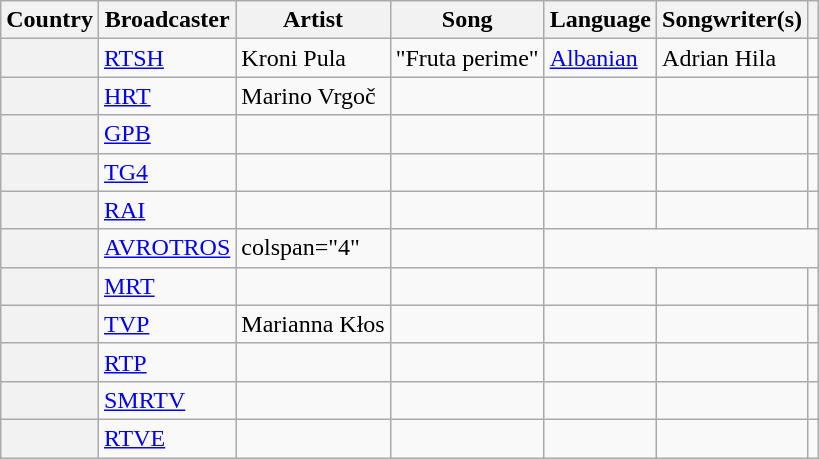<table class="wikitable plainrowheaders">
<tr>
<th scope="col">Country</th>
<th scope="col">Broadcaster</th>
<th scope="col">Artist</th>
<th scope="col">Song</th>
<th scope="col">Language</th>
<th scope="col">Songwriter(s)</th>
<th></th>
</tr>
<tr>
<th scope="row"></th>
<td><a href='#'>RTSH</a></td>
<td>Kroni Pula</td>
<td>"Fruta perime"</td>
<td><a href='#'>Albanian</a></td>
<td>Adrian Hila</td>
<td align="center"></td>
</tr>
<tr>
<th scope="row"></th>
<td><a href='#'>HRT</a></td>
<td>Marino Vrgoč</td>
<td></td>
<td></td>
<td></td>
<td align="center"></td>
</tr>
<tr>
<th scope="row"></th>
<td><a href='#'>GPB</a></td>
<td></td>
<td></td>
<td></td>
<td></td>
<td align="center"></td>
</tr>
<tr>
<th scope="row"></th>
<td><a href='#'>TG4</a></td>
<td></td>
<td></td>
<td></td>
<td></td>
<td align="center"></td>
</tr>
<tr>
<th scope="row"></th>
<td><a href='#'>RAI</a></td>
<td></td>
<td></td>
<td></td>
<td></td>
<td align="center"></td>
</tr>
<tr>
<th scope="row"></th>
<td><a href='#'>AVROTROS</a></td>
<td>colspan="4" </td>
<td style="text-align:center"></td>
</tr>
<tr>
<th scope="row"></th>
<td><a href='#'>MRT</a></td>
<td></td>
<td></td>
<td></td>
<td></td>
<td align="center"></td>
</tr>
<tr>
<th scope="row"></th>
<td><a href='#'>TVP</a></td>
<td>Marianna Kłos</td>
<td></td>
<td></td>
<td></td>
<td align="center"></td>
</tr>
<tr>
<th scope="row"></th>
<td><a href='#'>RTP</a></td>
<td></td>
<td></td>
<td></td>
<td></td>
<td align="center"></td>
</tr>
<tr>
<th scope="row"></th>
<td><a href='#'>SMRTV</a></td>
<td></td>
<td></td>
<td></td>
<td></td>
<td align="center"></td>
</tr>
<tr>
<th scope="row"></th>
<td><a href='#'>RTVE</a></td>
<td></td>
<td></td>
<td></td>
<td></td>
<td align="center"></td>
</tr>
</table>
